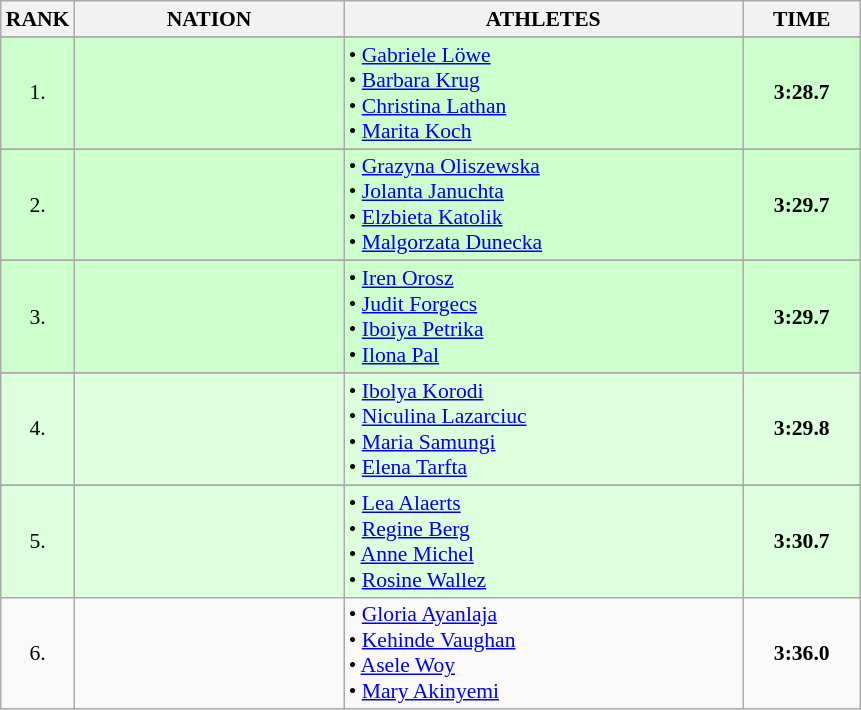<table class="wikitable" style="border-collapse: collapse; font-size: 90%;">
<tr>
<th>RANK</th>
<th style="width: 12em">NATION</th>
<th style="width: 18em">ATHLETES</th>
<th style="width: 5em">TIME</th>
</tr>
<tr>
</tr>
<tr style="background:#ccffcc;">
<td align="center">1.</td>
<td align="center"></td>
<td>• <a href='#'>Gabriele Löwe</a><br>• <a href='#'>Barbara Krug</a><br>• <a href='#'>Christina Lathan</a><br>• <a href='#'>Marita Koch</a></td>
<td align="center"><strong>3:28.7</strong></td>
</tr>
<tr>
</tr>
<tr style="background:#ccffcc;">
<td align="center">2.</td>
<td align="center"></td>
<td>• <a href='#'>Grazyna Oliszewska</a><br>• <a href='#'>Jolanta Januchta</a><br>• <a href='#'>Elzbieta Katolik</a><br>• <a href='#'>Malgorzata Dunecka</a></td>
<td align="center"><strong>3:29.7</strong></td>
</tr>
<tr>
</tr>
<tr style="background:#ccffcc;">
<td align="center">3.</td>
<td align="center"></td>
<td>• <a href='#'>Iren Orosz</a><br>• <a href='#'>Judit Forgecs</a><br>• <a href='#'>Iboiya Petrika</a><br>• <a href='#'>Ilona Pal</a></td>
<td align="center"><strong>3:29.7</strong></td>
</tr>
<tr>
</tr>
<tr style="background:#ddffdd;">
<td align="center">4.</td>
<td align="center"></td>
<td>• <a href='#'>Ibolya Korodi</a><br>• <a href='#'>Niculina Lazarciuc</a><br>• <a href='#'>Maria Samungi</a><br>• <a href='#'>Elena Tarfta</a></td>
<td align="center"><strong>3:29.8</strong></td>
</tr>
<tr>
</tr>
<tr style="background:#ddffdd;">
<td align="center">5.</td>
<td align="center"></td>
<td>• <a href='#'>Lea Alaerts</a><br>• <a href='#'>Regine Berg</a><br>• <a href='#'>Anne Michel</a><br>• <a href='#'>Rosine Wallez</a></td>
<td align="center"><strong>3:30.7</strong></td>
</tr>
<tr>
<td align="center">6.</td>
<td align="center"></td>
<td>• <a href='#'>Gloria Ayanlaja</a><br>• <a href='#'>Kehinde Vaughan</a><br>• <a href='#'>Asele Woy</a><br>• <a href='#'>Mary Akinyemi</a></td>
<td align="center"><strong>3:36.0</strong></td>
</tr>
</table>
